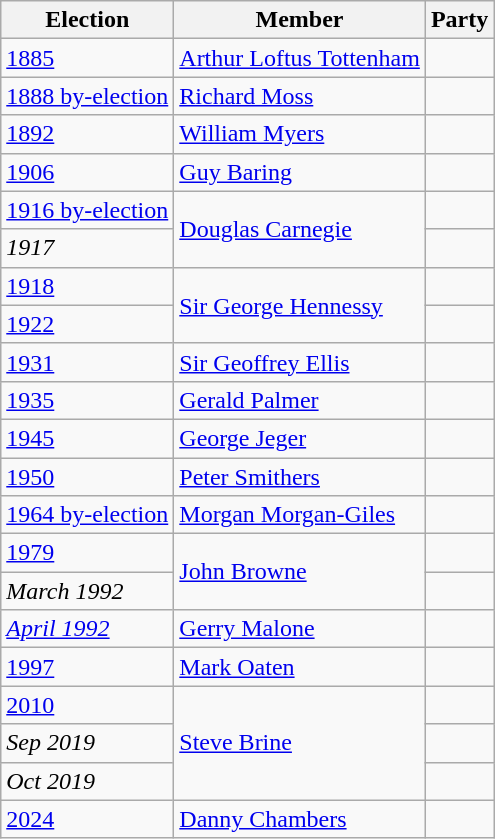<table class="wikitable">
<tr>
<th>Election</th>
<th>Member</th>
<th colspan="2">Party</th>
</tr>
<tr>
<td><a href='#'>1885</a></td>
<td><a href='#'>Arthur Loftus Tottenham</a></td>
<td></td>
</tr>
<tr>
<td><a href='#'>1888 by-election</a></td>
<td><a href='#'>Richard Moss</a></td>
<td></td>
</tr>
<tr>
<td><a href='#'>1892</a></td>
<td><a href='#'>William Myers</a></td>
<td></td>
</tr>
<tr>
<td><a href='#'>1906</a></td>
<td><a href='#'>Guy Baring</a></td>
<td></td>
</tr>
<tr>
<td><a href='#'>1916 by-election</a></td>
<td rowspan="2"><a href='#'>Douglas Carnegie</a></td>
<td></td>
</tr>
<tr>
<td><em>1917</em></td>
<td></td>
</tr>
<tr>
<td><a href='#'>1918</a></td>
<td rowspan="2"><a href='#'>Sir George Hennessy</a></td>
<td></td>
</tr>
<tr>
<td><a href='#'>1922</a></td>
<td></td>
</tr>
<tr>
<td><a href='#'>1931</a></td>
<td><a href='#'>Sir Geoffrey Ellis</a></td>
<td></td>
</tr>
<tr>
<td><a href='#'>1935</a></td>
<td><a href='#'>Gerald Palmer</a></td>
<td></td>
</tr>
<tr>
<td><a href='#'>1945</a></td>
<td><a href='#'>George Jeger</a></td>
<td></td>
</tr>
<tr>
<td><a href='#'>1950</a></td>
<td><a href='#'>Peter Smithers</a></td>
<td></td>
</tr>
<tr>
<td><a href='#'>1964 by-election</a></td>
<td><a href='#'>Morgan Morgan-Giles</a></td>
<td></td>
</tr>
<tr>
<td><a href='#'>1979</a></td>
<td rowspan="2"><a href='#'>John Browne</a></td>
<td></td>
</tr>
<tr>
<td><em>March 1992</em></td>
<td></td>
</tr>
<tr>
<td><a href='#'><em>April 1992</em></a></td>
<td><a href='#'>Gerry Malone</a></td>
<td></td>
</tr>
<tr>
<td><a href='#'>1997</a></td>
<td><a href='#'>Mark Oaten</a></td>
<td></td>
</tr>
<tr>
<td><a href='#'>2010</a></td>
<td rowspan="3"><a href='#'>Steve Brine</a></td>
<td></td>
</tr>
<tr>
<td><em>Sep 2019</em></td>
<td></td>
</tr>
<tr>
<td><em>Oct 2019</em></td>
<td></td>
</tr>
<tr>
<td><a href='#'>2024</a></td>
<td><a href='#'>Danny Chambers</a></td>
<td></td>
</tr>
</table>
